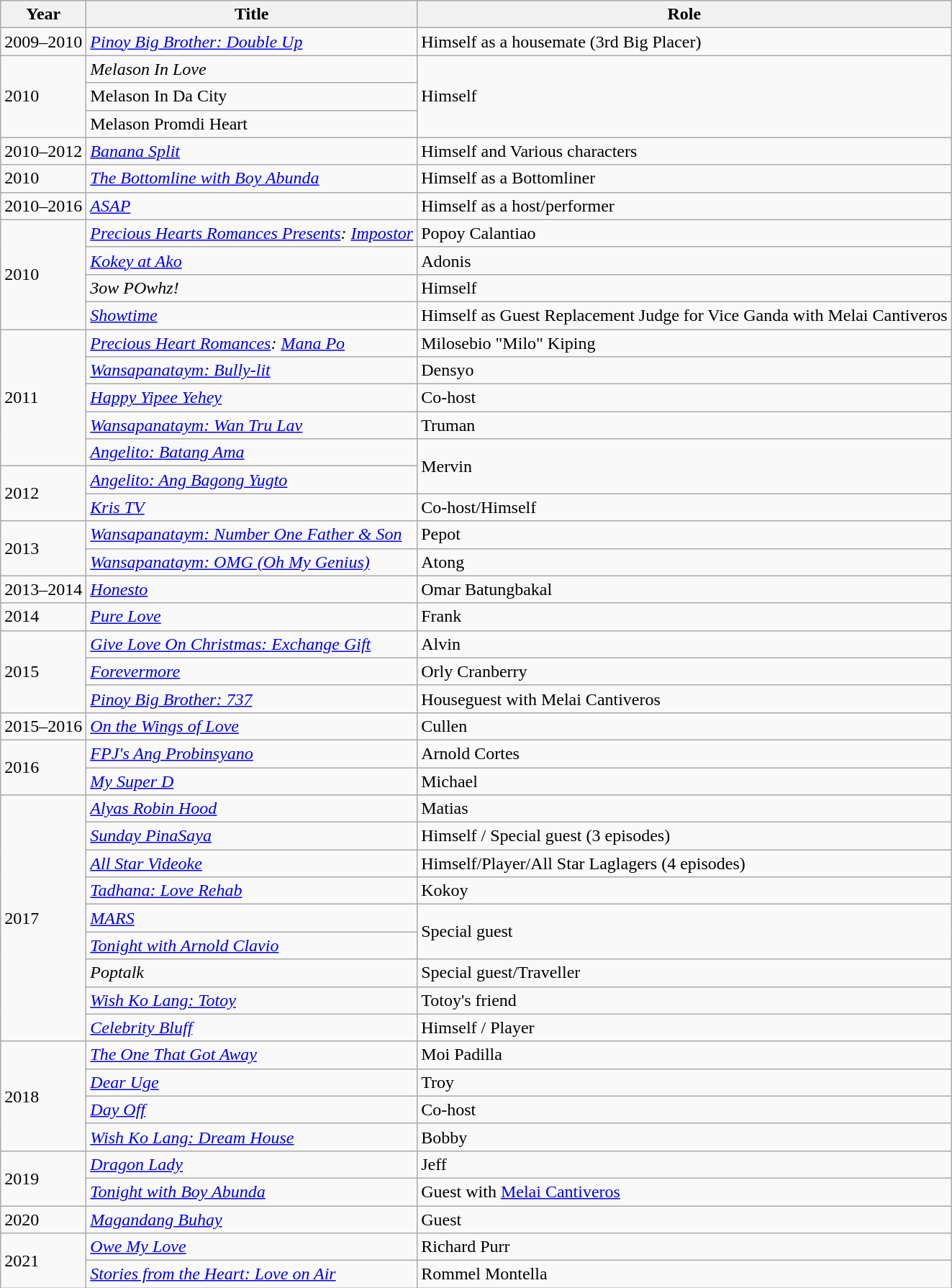<table class="wikitable">
<tr>
<th>Year</th>
<th>Title</th>
<th>Role</th>
</tr>
<tr>
<td>2009–2010</td>
<td><em><a href='#'>Pinoy Big Brother: Double Up</a></em></td>
<td>Himself as a housemate (3rd Big Placer)</td>
</tr>
<tr>
<td rowspan=3>2010</td>
<td><em>Melason In Love</em></td>
<td rowspan="3">Himself</td>
</tr>
<tr>
<td>Melason In Da City</td>
</tr>
<tr>
<td>Melason Promdi Heart</td>
</tr>
<tr>
<td>2010–2012</td>
<td><em><a href='#'>Banana Split</a></em></td>
<td>Himself and Various characters</td>
</tr>
<tr>
<td>2010</td>
<td><em><a href='#'>The Bottomline with Boy Abunda</a></em></td>
<td>Himself as a Bottomliner</td>
</tr>
<tr>
<td>2010–2016</td>
<td><em><a href='#'>ASAP</a></em></td>
<td>Himself as a host/performer</td>
</tr>
<tr>
<td rowspan=4>2010</td>
<td><em><a href='#'>Precious Hearts Romances Presents</a>: <a href='#'>Impostor</a></em></td>
<td>Popoy Calantiao</td>
</tr>
<tr>
<td><em><a href='#'>Kokey at Ako</a></em></td>
<td>Adonis</td>
</tr>
<tr>
<td><em>3ow POwhz!</em></td>
<td>Himself</td>
</tr>
<tr>
<td><em><a href='#'>Showtime</a></em></td>
<td>Himself as Guest Replacement Judge for Vice Ganda with Melai Cantiveros</td>
</tr>
<tr>
<td rowspan=5>2011</td>
<td><em><a href='#'>Precious Heart Romances</a>: <a href='#'>Mana Po</a></em></td>
<td>Milosebio "Milo" Kiping</td>
</tr>
<tr>
<td><em><a href='#'>Wansapanataym: Bully-lit</a></em></td>
<td>Densyo</td>
</tr>
<tr>
<td><em><a href='#'>Happy Yipee Yehey</a></em></td>
<td>Co-host</td>
</tr>
<tr>
<td><em><a href='#'>Wansapanataym: Wan Tru Lav</a></em></td>
<td>Truman</td>
</tr>
<tr>
<td><em><a href='#'>Angelito: Batang Ama</a></em></td>
<td rowspan="2">Mervin</td>
</tr>
<tr>
<td rowspan=2>2012</td>
<td><em><a href='#'>Angelito: Ang Bagong Yugto</a></em></td>
</tr>
<tr>
<td><em><a href='#'>Kris TV</a></em></td>
<td>Co-host/Himself</td>
</tr>
<tr>
<td rowspan=2>2013</td>
<td><em><a href='#'>Wansapanataym: Number One Father & Son</a></em></td>
<td>Pepot</td>
</tr>
<tr>
<td><em><a href='#'>Wansapanataym: OMG (Oh My Genius)</a></em></td>
<td>Atong</td>
</tr>
<tr>
<td>2013–2014</td>
<td><em><a href='#'>Honesto</a></em></td>
<td>Omar Batungbakal</td>
</tr>
<tr>
<td>2014</td>
<td><em><a href='#'>Pure Love</a></em></td>
<td>Frank</td>
</tr>
<tr>
<td rowspan=3>2015</td>
<td><em><a href='#'>Give Love On Christmas: Exchange Gift</a></em></td>
<td>Alvin</td>
</tr>
<tr>
<td><em><a href='#'>Forevermore</a></em></td>
<td>Orly Cranberry</td>
</tr>
<tr>
<td><em><a href='#'>Pinoy Big Brother: 737</a></em></td>
<td>Houseguest with Melai Cantiveros</td>
</tr>
<tr>
<td>2015–2016</td>
<td><em><a href='#'>On the Wings of Love</a></em></td>
<td>Cullen</td>
</tr>
<tr>
<td rowspan=2>2016</td>
<td><em><a href='#'>FPJ's Ang Probinsyano</a></em></td>
<td>Arnold Cortes</td>
</tr>
<tr>
<td><em><a href='#'>My Super D</a></em></td>
<td>Michael</td>
</tr>
<tr>
<td rowspan="9">2017</td>
<td><em><a href='#'>Alyas Robin Hood</a></em></td>
<td>Matias</td>
</tr>
<tr>
<td><em><a href='#'>Sunday PinaSaya</a></em></td>
<td>Himself / Special guest (3 episodes)</td>
</tr>
<tr>
<td><em><a href='#'>All Star Videoke</a></em></td>
<td>Himself/Player/All Star Laglagers (4 episodes)</td>
</tr>
<tr>
<td><em><a href='#'>Tadhana: Love Rehab</a></em></td>
<td>Kokoy</td>
</tr>
<tr>
<td><em><a href='#'>MARS</a></em></td>
<td rowspan=2>Special guest</td>
</tr>
<tr>
<td><em><a href='#'>Tonight with Arnold Clavio</a></em></td>
</tr>
<tr>
<td><em>Poptalk</em></td>
<td>Special guest/Traveller</td>
</tr>
<tr>
<td><em><a href='#'>Wish Ko Lang: Totoy</a></em></td>
<td>Totoy's friend</td>
</tr>
<tr>
<td><em><a href='#'>Celebrity Bluff</a></em></td>
<td>Himself / Player</td>
</tr>
<tr>
<td rowspan=4>2018</td>
<td><em><a href='#'>The One That Got Away</a></em></td>
<td>Moi Padilla</td>
</tr>
<tr>
<td><em><a href='#'>Dear Uge</a></em></td>
<td>Troy</td>
</tr>
<tr>
<td><em><a href='#'>Day Off</a></em></td>
<td>Co-host</td>
</tr>
<tr>
<td><em><a href='#'>Wish Ko Lang: Dream House</a></em></td>
<td>Bobby</td>
</tr>
<tr>
<td rowspan=2>2019</td>
<td><em><a href='#'>Dragon Lady</a></em></td>
<td>Jeff</td>
</tr>
<tr>
<td><em><a href='#'>Tonight with Boy Abunda</a></em></td>
<td>Guest with <a href='#'>Melai Cantiveros</a></td>
</tr>
<tr>
<td>2020</td>
<td><em><a href='#'>Magandang Buhay</a></em></td>
<td>Guest</td>
</tr>
<tr>
<td rowspan=2>2021</td>
<td><em><a href='#'>Owe My Love</a></em></td>
<td>Richard Purr</td>
</tr>
<tr>
<td><em><a href='#'>Stories from the Heart: Love on Air</a></em></td>
<td>Rommel Montella</td>
</tr>
</table>
